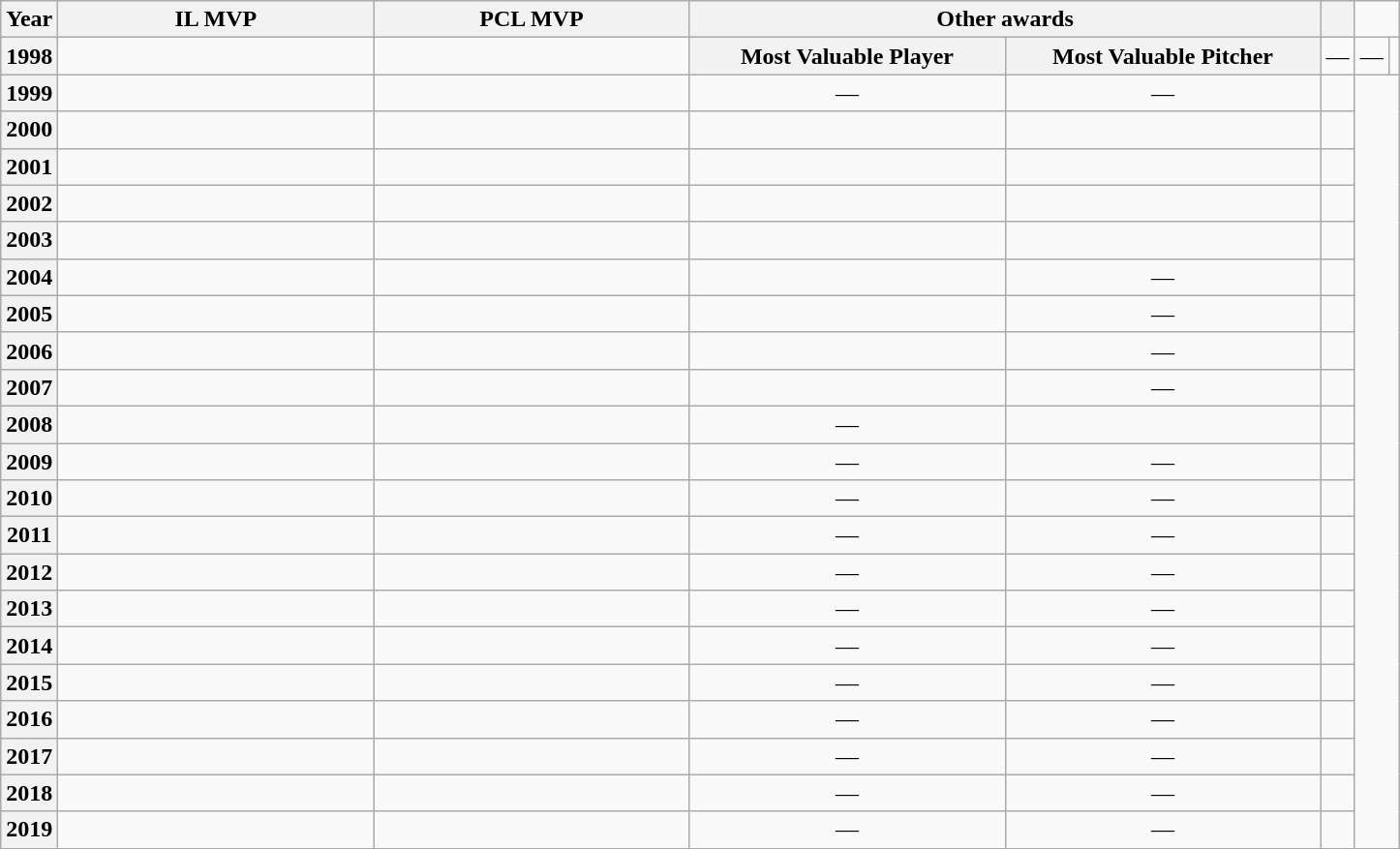<table class="wikitable sortable plainrowheaders" style="text-align:center;">
<tr>
<th rowspan="2">Year</th>
<th rowspan="2" width="210px">IL MVP</th>
<th rowspan="2" width="210px">PCL MVP</th>
<th class=unsortable colspan="2">Other awards</th>
<th rowspan="2" class=unsortable></th>
</tr>
<tr>
<th rowspan="2" width="210px">Most Valuable Player</th>
<th rowspan="2" width="210px">Most Valuable Pitcher</th>
</tr>
<tr>
<th scope="row" style="text-align:center">1998</th>
<td align=left><br></td>
<td align=left><br></td>
<td>—</td>
<td>—</td>
<td></td>
</tr>
<tr>
<th scope="row" style="text-align:center">1999</th>
<td align=left><br></td>
<td align=left><br></td>
<td>—</td>
<td>—</td>
<td></td>
</tr>
<tr>
<th scope="row" style="text-align:center">2000</th>
<td align=left><br></td>
<td align=left><br></td>
<td align=left><br></td>
<td align=left><br></td>
<td></td>
</tr>
<tr>
<th scope="row" style="text-align:center">2001</th>
<td align=left><br></td>
<td align=left><br></td>
<td align=left><br></td>
<td align=left><br></td>
<td></td>
</tr>
<tr>
<th scope="row" style="text-align:center">2002</th>
<td align=left><br></td>
<td align=left><br></td>
<td align=left><br></td>
<td align=left><br></td>
<td></td>
</tr>
<tr>
<th scope="row" style="text-align:center">2003</th>
<td align=left><br></td>
<td align=left><br></td>
<td align=left><br></td>
<td align=left><br></td>
<td></td>
</tr>
<tr>
<th scope="row" style="text-align:center">2004</th>
<td align=left><br></td>
<td align=left><br></td>
<td align=left><br></td>
<td>—</td>
<td></td>
</tr>
<tr>
<th scope="row" style="text-align:center">2005</th>
<td align=left><br></td>
<td align=left><br></td>
<td align=left><br></td>
<td>—</td>
<td></td>
</tr>
<tr>
<th scope="row" style="text-align:center">2006</th>
<td align=left><br></td>
<td align=left><br></td>
<td align=left><br></td>
<td>—</td>
<td></td>
</tr>
<tr>
<th scope="row" style="text-align:center">2007</th>
<td align=left><br></td>
<td align=left><br></td>
<td align=left><br></td>
<td>—</td>
<td></td>
</tr>
<tr>
<th scope="row" style="text-align:center">2008</th>
<td align=left><br></td>
<td align=left><br></td>
<td>—</td>
<td align=left><br></td>
<td></td>
</tr>
<tr>
<th scope="row" style="text-align:center">2009</th>
<td align=left><br></td>
<td align=left><br></td>
<td>—</td>
<td>—</td>
<td></td>
</tr>
<tr>
<th scope="row" style="text-align:center">2010</th>
<td align=left><br></td>
<td align=left><br></td>
<td>—</td>
<td>—</td>
<td></td>
</tr>
<tr>
<th scope="row" style="text-align:center">2011</th>
<td align=left><br></td>
<td align=left><br></td>
<td>—</td>
<td>—</td>
<td></td>
</tr>
<tr>
<th scope="row" style="text-align:center">2012</th>
<td align=left><br></td>
<td align=left><br></td>
<td>—</td>
<td>—</td>
<td></td>
</tr>
<tr>
<th scope="row" style="text-align:center">2013</th>
<td align=left><br></td>
<td align=left><br></td>
<td>—</td>
<td>—</td>
<td></td>
</tr>
<tr>
<th scope="row" style="text-align:center">2014</th>
<td align=left><br></td>
<td align=left><br></td>
<td>—</td>
<td>—</td>
<td></td>
</tr>
<tr>
<th scope="row" style="text-align:center">2015</th>
<td align=left><br></td>
<td align=left><br></td>
<td>—</td>
<td>—</td>
<td></td>
</tr>
<tr>
<th scope="row" style="text-align:center">2016</th>
<td align=left><br></td>
<td align=left><br></td>
<td>—</td>
<td>—</td>
<td></td>
</tr>
<tr>
<th scope="row" style="text-align:center">2017</th>
<td align=left><br></td>
<td align=left><br></td>
<td>—</td>
<td>—</td>
<td></td>
</tr>
<tr>
<th scope="row" style="text-align:center">2018</th>
<td align=left><br></td>
<td align=left><br></td>
<td>—</td>
<td>—</td>
<td></td>
</tr>
<tr>
<th scope="row" style="text-align:center">2019</th>
<td align=left><br></td>
<td align=left><br></td>
<td>—</td>
<td>—</td>
<td></td>
</tr>
</table>
